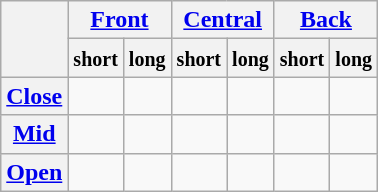<table class="wikitable">
<tr>
<th rowspan="2"></th>
<th colspan="2"><a href='#'>Front</a></th>
<th colspan="2"><a href='#'>Central</a></th>
<th colspan="2"><a href='#'>Back</a></th>
</tr>
<tr>
<th><small>short</small></th>
<th><small>long</small></th>
<th><small>short</small></th>
<th><small>long</small></th>
<th><small>short</small></th>
<th><small>long</small></th>
</tr>
<tr style="text-align: center;">
<th><a href='#'>Close</a></th>
<td> <strong></strong></td>
<td> <strong></strong></td>
<td></td>
<td></td>
<td> <strong></strong></td>
<td> <strong></strong></td>
</tr>
<tr style="text-align: center;">
<th><a href='#'>Mid</a></th>
<td> <strong></strong></td>
<td> <strong></strong></td>
<td></td>
<td></td>
<td> <strong></strong></td>
<td> <strong></strong></td>
</tr>
<tr style="text-align: center;">
<th><a href='#'>Open</a></th>
<td></td>
<td></td>
<td> <strong></strong></td>
<td> <strong></strong></td>
<td></td>
<td></td>
</tr>
</table>
